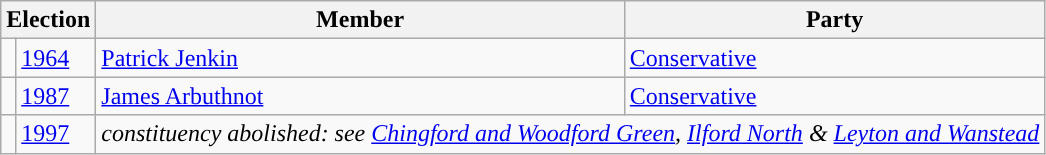<table class="wikitable">
<tr>
<th colspan="2">Election</th>
<th>Member</th>
<th>Party</th>
</tr>
<tr>
<td style="color:inherit;background-color: "></td>
<td><a href='#'>1964</a></td>
<td><a href='#'>Patrick Jenkin</a></td>
<td><a href='#'>Conservative</a></td>
</tr>
<tr>
<td style="color:inherit;background-color: "></td>
<td><a href='#'>1987</a></td>
<td><a href='#'>James Arbuthnot</a></td>
<td><a href='#'>Conservative</a></td>
</tr>
<tr>
<td></td>
<td><a href='#'>1997</a></td>
<td colspan="2"><em>constituency abolished: see <a href='#'>Chingford and Woodford Green</a>, <a href='#'>Ilford North</a> & <a href='#'>Leyton and Wanstead</a></em></td>
</tr>
</table>
